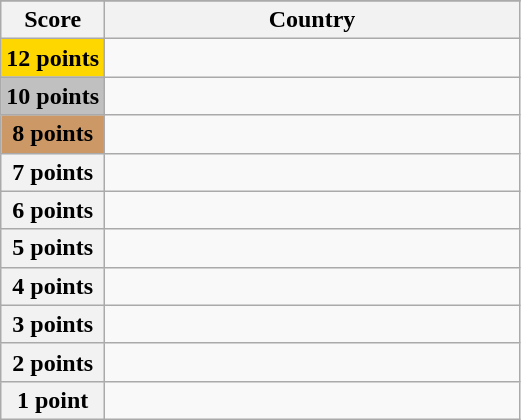<table class="wikitable">
<tr>
</tr>
<tr>
<th scope="col" width="20%">Score</th>
<th scope="col">Country</th>
</tr>
<tr>
<th scope="row" style="background:gold">12 points</th>
<td></td>
</tr>
<tr>
<th scope="row" style="background:silver">10 points</th>
<td></td>
</tr>
<tr>
<th scope="row" style="background:#CC9966">8 points</th>
<td></td>
</tr>
<tr>
<th scope="row">7 points</th>
<td></td>
</tr>
<tr>
<th scope="row">6 points</th>
<td></td>
</tr>
<tr>
<th scope="row">5 points</th>
<td></td>
</tr>
<tr>
<th scope="row">4 points</th>
<td></td>
</tr>
<tr>
<th scope="row">3 points</th>
<td></td>
</tr>
<tr>
<th scope="row">2 points</th>
<td></td>
</tr>
<tr>
<th scope="row">1 point</th>
<td></td>
</tr>
</table>
